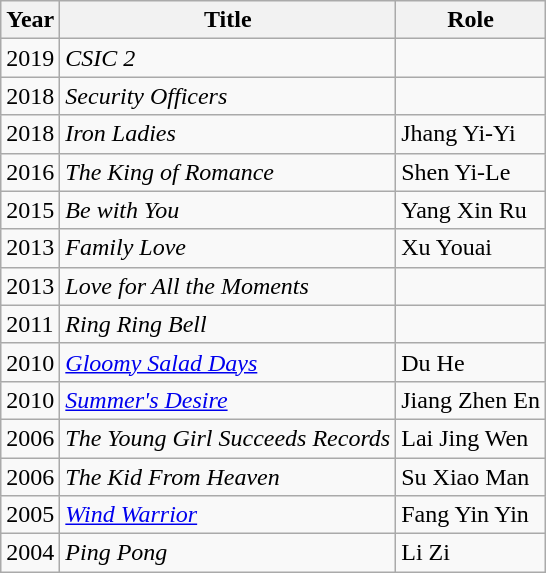<table class="wikitable sortable">
<tr>
<th>Year</th>
<th>Title</th>
<th>Role</th>
</tr>
<tr>
<td>2019</td>
<td><em>CSIC 2</em></td>
<td></td>
</tr>
<tr>
<td>2018</td>
<td><em>Security Officers </em></td>
<td></td>
</tr>
<tr>
<td>2018</td>
<td><em>Iron Ladies</em></td>
<td>Jhang Yi-Yi</td>
</tr>
<tr>
<td>2016</td>
<td><em>The King of Romance</em></td>
<td>Shen Yi-Le</td>
</tr>
<tr>
<td>2015</td>
<td><em>Be with You</em></td>
<td>Yang Xin Ru</td>
</tr>
<tr>
<td>2013</td>
<td><em>Family Love</em></td>
<td>Xu Youai</td>
</tr>
<tr>
<td>2013</td>
<td><em>Love for All the Moments</em></td>
<td></td>
</tr>
<tr>
<td>2011</td>
<td><em>Ring Ring Bell</em></td>
<td></td>
</tr>
<tr>
<td>2010</td>
<td><em><a href='#'>Gloomy Salad Days</a></em></td>
<td>Du He</td>
</tr>
<tr>
<td>2010</td>
<td><em><a href='#'>Summer's Desire</a></em></td>
<td>Jiang Zhen En</td>
</tr>
<tr>
<td>2006</td>
<td><em>The Young Girl Succeeds Records</em></td>
<td>Lai Jing Wen</td>
</tr>
<tr>
<td>2006</td>
<td><em>The Kid From Heaven</em></td>
<td>Su Xiao Man</td>
</tr>
<tr>
<td>2005</td>
<td><em><a href='#'>Wind Warrior</a></em></td>
<td>Fang Yin Yin</td>
</tr>
<tr>
<td>2004</td>
<td><em>Ping Pong</em></td>
<td>Li Zi</td>
</tr>
</table>
